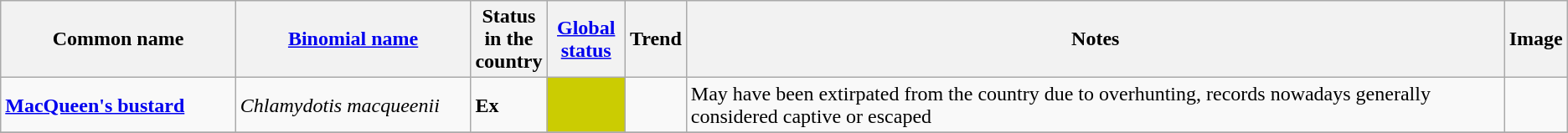<table class="wikitable sortable">
<tr>
<th width="15%">Common name</th>
<th width="15%"><a href='#'>Binomial name</a></th>
<th data-sort-type="number" width="1%">Status in the country</th>
<th width="5%"><a href='#'>Global status</a></th>
<th width="1%">Trend</th>
<th class="unsortable">Notes</th>
<th class="unsortable">Image</th>
</tr>
<tr>
<td><strong><a href='#'>MacQueen's bustard</a></strong></td>
<td><em>Chlamydotis macqueenii</em></td>
<td><strong>Ex</strong></td>
<td align=center style="background: #cbcc02"></td>
<td align=center></td>
<td>May have been extirpated from the country due to overhunting, records nowadays generally considered captive or escaped</td>
<td></td>
</tr>
<tr>
</tr>
</table>
